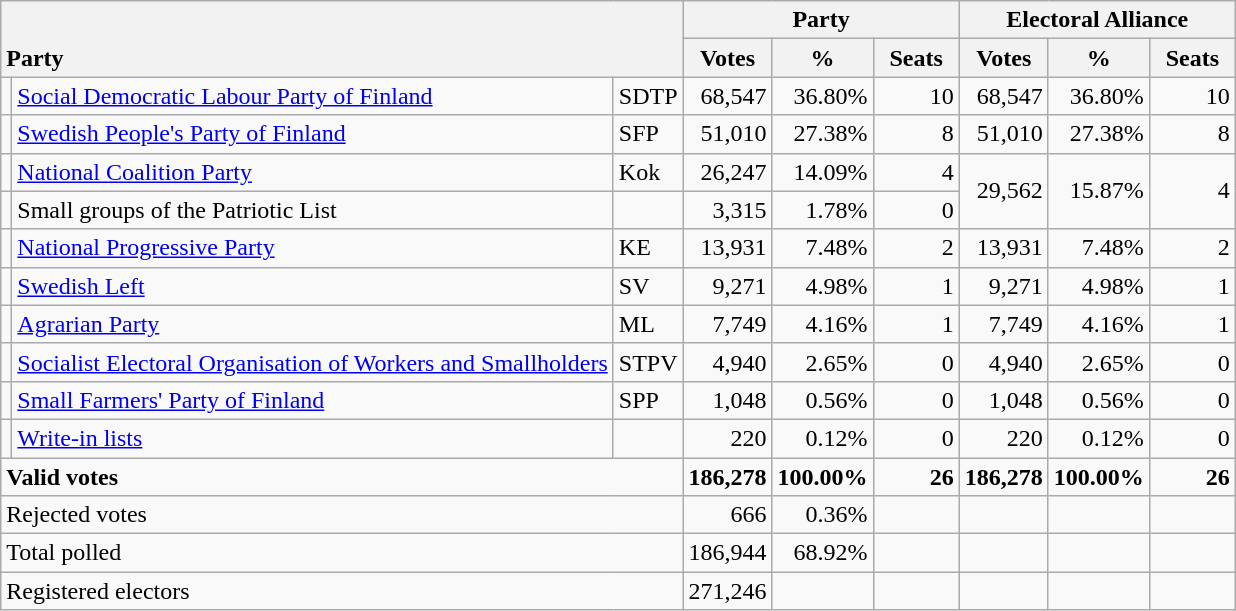<table class="wikitable" border="1" style="text-align:right;">
<tr>
<th style="text-align:left;" valign=bottom rowspan=2 colspan=3>Party</th>
<th colspan=3>Party</th>
<th colspan=3>Electoral Alliance</th>
</tr>
<tr>
<th align=center valign=bottom width="50">Votes</th>
<th align=center valign=bottom width="50">%</th>
<th align=center valign=bottom width="50">Seats</th>
<th align=center valign=bottom width="50">Votes</th>
<th align=center valign=bottom width="50">%</th>
<th align=center valign=bottom width="50">Seats</th>
</tr>
<tr>
<td></td>
<td align=left style="white-space: nowrap;"><a href='#'>Social Democratic Labour Party of Finland</a></td>
<td align=left>SDTP</td>
<td>68,547</td>
<td>36.80%</td>
<td>10</td>
<td>68,547</td>
<td>36.80%</td>
<td>10</td>
</tr>
<tr>
<td></td>
<td align=left><a href='#'>Swedish People's Party of Finland</a></td>
<td align=left>SFP</td>
<td>51,010</td>
<td>27.38%</td>
<td>8</td>
<td>51,010</td>
<td>27.38%</td>
<td>8</td>
</tr>
<tr>
<td></td>
<td align=left><a href='#'>National Coalition Party</a></td>
<td align=left>Kok</td>
<td>26,247</td>
<td>14.09%</td>
<td>4</td>
<td rowspan=2>29,562</td>
<td rowspan=2>15.87%</td>
<td rowspan=2>4</td>
</tr>
<tr>
<td></td>
<td align=left>Small groups of the Patriotic List</td>
<td align=left></td>
<td>3,315</td>
<td>1.78%</td>
<td>0</td>
</tr>
<tr>
<td></td>
<td align=left><a href='#'>National Progressive Party</a></td>
<td align=left>KE</td>
<td>13,931</td>
<td>7.48%</td>
<td>2</td>
<td>13,931</td>
<td>7.48%</td>
<td>2</td>
</tr>
<tr>
<td></td>
<td align=left><a href='#'>Swedish Left</a></td>
<td align=left>SV</td>
<td>9,271</td>
<td>4.98%</td>
<td>1</td>
<td>9,271</td>
<td>4.98%</td>
<td>1</td>
</tr>
<tr>
<td></td>
<td align=left><a href='#'>Agrarian Party</a></td>
<td align=left>ML</td>
<td>7,749</td>
<td>4.16%</td>
<td>1</td>
<td>7,749</td>
<td>4.16%</td>
<td>1</td>
</tr>
<tr>
<td></td>
<td align=left><a href='#'>Socialist Electoral Organisation of Workers and Smallholders</a></td>
<td align=left>STPV</td>
<td>4,940</td>
<td>2.65%</td>
<td>0</td>
<td>4,940</td>
<td>2.65%</td>
<td>0</td>
</tr>
<tr>
<td></td>
<td align=left><a href='#'>Small Farmers' Party of Finland</a></td>
<td align=left>SPP</td>
<td>1,048</td>
<td>0.56%</td>
<td>0</td>
<td>1,048</td>
<td>0.56%</td>
<td>0</td>
</tr>
<tr>
<td></td>
<td align=left><a href='#'>Write-in lists</a></td>
<td align=left></td>
<td>220</td>
<td>0.12%</td>
<td>0</td>
<td>220</td>
<td>0.12%</td>
<td>0</td>
</tr>
<tr style="font-weight:bold">
<td align=left colspan=3>Valid votes</td>
<td>186,278</td>
<td>100.00%</td>
<td>26</td>
<td>186,278</td>
<td>100.00%</td>
<td>26</td>
</tr>
<tr>
<td align=left colspan=3>Rejected votes</td>
<td>666</td>
<td>0.36%</td>
<td></td>
<td></td>
<td></td>
<td></td>
</tr>
<tr>
<td align=left colspan=3>Total polled</td>
<td>186,944</td>
<td>68.92%</td>
<td></td>
<td></td>
<td></td>
<td></td>
</tr>
<tr>
<td align=left colspan=3>Registered electors</td>
<td>271,246</td>
<td></td>
<td></td>
<td></td>
<td></td>
<td></td>
</tr>
</table>
